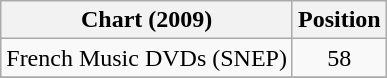<table class="wikitable sortable">
<tr>
<th>Chart (2009)</th>
<th>Position</th>
</tr>
<tr>
<td align="left">French Music DVDs (SNEP)</td>
<td align="center">58</td>
</tr>
<tr>
</tr>
</table>
